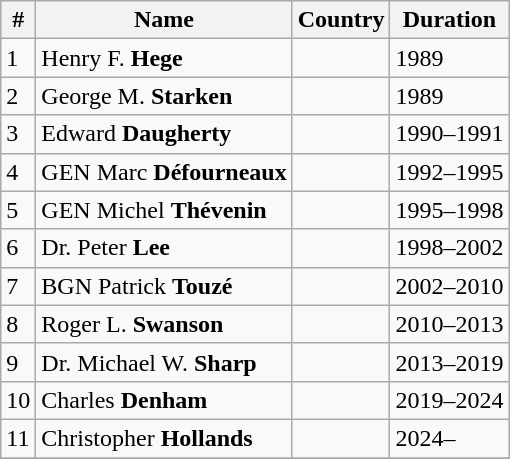<table class="wikitable">
<tr>
<th>#</th>
<th>Name</th>
<th>Country</th>
<th>Duration</th>
</tr>
<tr>
<td>1</td>
<td>Henry F. <strong>Hege</strong></td>
<td></td>
<td>1989</td>
</tr>
<tr>
<td>2</td>
<td>George M. <strong>Starken</strong></td>
<td></td>
<td>1989</td>
</tr>
<tr>
<td>3</td>
<td>Edward <strong>Daugherty</strong></td>
<td></td>
<td>1990–1991</td>
</tr>
<tr>
<td>4</td>
<td>GEN Marc <strong>Défourneaux</strong></td>
<td></td>
<td>1992–1995</td>
</tr>
<tr>
<td>5</td>
<td>GEN Michel <strong>Thévenin</strong></td>
<td></td>
<td>1995–1998</td>
</tr>
<tr>
<td>6</td>
<td>Dr. Peter <strong>Lee</strong></td>
<td></td>
<td>1998–2002</td>
</tr>
<tr>
<td>7</td>
<td>BGN Patrick <strong>Touzé</strong></td>
<td></td>
<td>2002–2010</td>
</tr>
<tr>
<td>8</td>
<td>Roger L. <strong>Swanson</strong></td>
<td></td>
<td>2010–2013</td>
</tr>
<tr>
<td>9</td>
<td>Dr. Michael W. <strong>Sharp</strong></td>
<td></td>
<td>2013–2019</td>
</tr>
<tr>
<td>10</td>
<td>Charles <strong>Denham</strong></td>
<td></td>
<td>2019–2024</td>
</tr>
<tr>
<td>11</td>
<td>Christopher <strong>Hollands</strong></td>
<td></td>
<td>2024–</td>
</tr>
<tr>
</tr>
</table>
